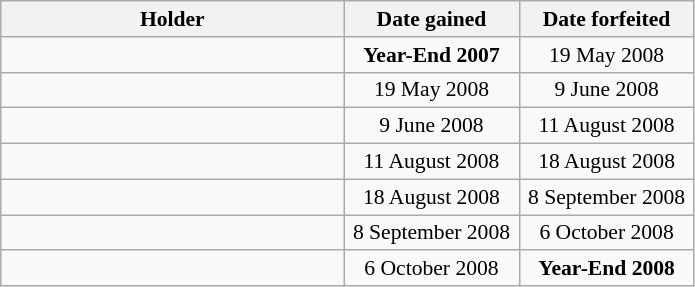<table class="wikitable" style="font-size:90%">
<tr>
<th style="width:222px;">Holder</th>
<th style="width:110px;">Date gained</th>
<th style="width:110px;">Date forfeited</th>
</tr>
<tr>
<td></td>
<td style="text-align:center;"><strong>Year-End 2007</strong></td>
<td style="text-align:center;">19 May 2008</td>
</tr>
<tr>
<td></td>
<td style="text-align:center;">19 May 2008</td>
<td style="text-align:center;">9 June 2008</td>
</tr>
<tr>
<td></td>
<td style="text-align:center;">9 June 2008</td>
<td style="text-align:center;">11 August 2008</td>
</tr>
<tr>
<td></td>
<td style="text-align:center;">11 August 2008</td>
<td style="text-align:center;">18 August 2008</td>
</tr>
<tr>
<td></td>
<td style="text-align:center;">18 August 2008</td>
<td style="text-align:center;">8 September 2008</td>
</tr>
<tr>
<td></td>
<td style="text-align:center;">8 September 2008</td>
<td style="text-align:center;">6 October 2008</td>
</tr>
<tr>
<td></td>
<td style="text-align:center;">6 October 2008</td>
<td style="text-align:center;"><strong>Year-End 2008</strong></td>
</tr>
</table>
